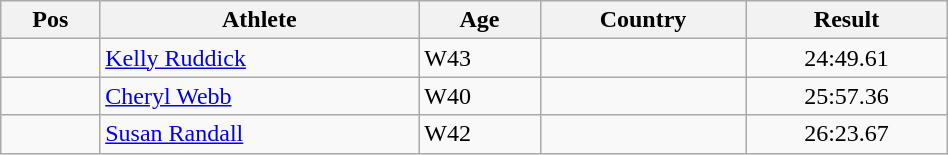<table class="wikitable"  style="text-align:center; width:50%;">
<tr>
<th>Pos</th>
<th>Athlete</th>
<th>Age</th>
<th>Country</th>
<th>Result</th>
</tr>
<tr>
<td align=center></td>
<td align=left><a href='#'>Kelly Ruddick</a></td>
<td align=left>W43</td>
<td align=left></td>
<td>24:49.61</td>
</tr>
<tr>
<td align=center></td>
<td align=left><a href='#'>Cheryl Webb</a></td>
<td align=left>W40</td>
<td align=left></td>
<td>25:57.36</td>
</tr>
<tr>
<td align=center></td>
<td align=left><a href='#'>Susan Randall</a></td>
<td align=left>W42</td>
<td align=left></td>
<td>26:23.67</td>
</tr>
</table>
